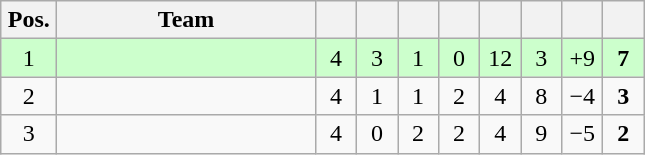<table class="wikitable" style="text-align:center">
<tr>
<th width=30>Pos.</th>
<th width=165>Team</th>
<th width=20></th>
<th width=20></th>
<th width=20></th>
<th width=20></th>
<th width=20></th>
<th width=20></th>
<th width=20></th>
<th width=20></th>
</tr>
<tr style="background:#cfc">
<td>1</td>
<td style="text-align:left"></td>
<td>4</td>
<td>3</td>
<td>1</td>
<td>0</td>
<td>12</td>
<td>3</td>
<td>+9</td>
<td><strong>7</strong></td>
</tr>
<tr>
<td>2</td>
<td style="text-align:left"></td>
<td>4</td>
<td>1</td>
<td>1</td>
<td>2</td>
<td>4</td>
<td>8</td>
<td>−4</td>
<td><strong>3</strong></td>
</tr>
<tr>
<td>3</td>
<td style="text-align:left"></td>
<td>4</td>
<td>0</td>
<td>2</td>
<td>2</td>
<td>4</td>
<td>9</td>
<td>−5</td>
<td><strong>2</strong></td>
</tr>
</table>
